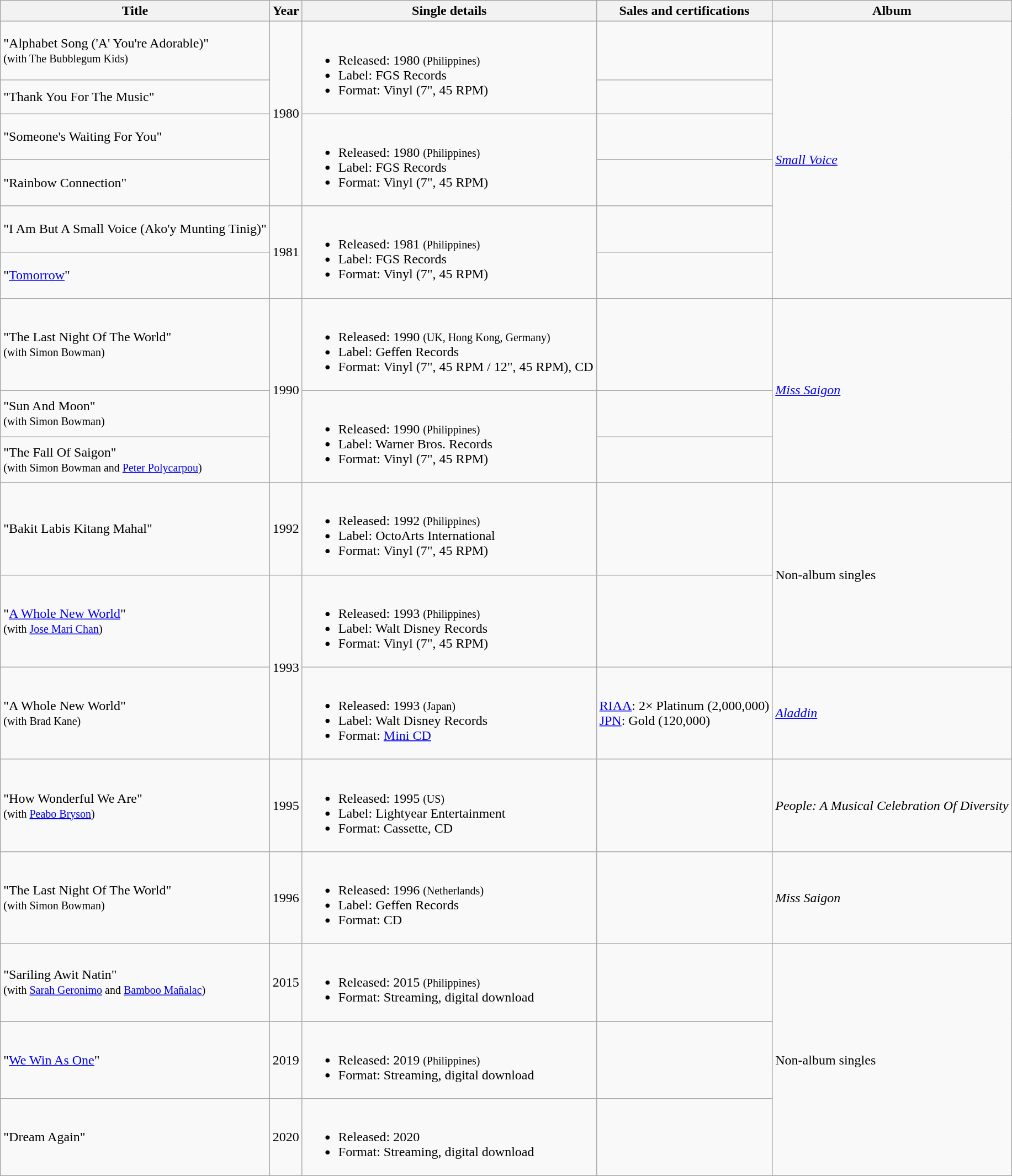<table class="wikitable">
<tr>
<th>Title</th>
<th>Year</th>
<th>Single details</th>
<th>Sales and certifications</th>
<th>Album</th>
</tr>
<tr>
<td>"Alphabet Song ('A' You're Adorable)"<br><small>(with The Bubblegum Kids)</small></td>
<td rowspan="4">1980</td>
<td rowspan="2"><br><ul><li>Released: 1980 <small>(Philippines)</small></li><li>Label: FGS Records</li><li>Format: Vinyl (7", 45 RPM)</li></ul></td>
<td></td>
<td rowspan="6"><em><a href='#'>Small Voice</a></em></td>
</tr>
<tr>
<td>"Thank You For The Music"</td>
<td></td>
</tr>
<tr>
<td>"Someone's Waiting For You"</td>
<td rowspan="2"><br><ul><li>Released: 1980 <small>(Philippines)</small></li><li>Label: FGS Records</li><li>Format: Vinyl (7", 45 RPM)</li></ul></td>
<td></td>
</tr>
<tr>
<td>"Rainbow Connection"</td>
<td></td>
</tr>
<tr>
<td>"I Am But A Small Voice (Ako'y Munting Tinig)"</td>
<td rowspan="2">1981</td>
<td rowspan="2"><br><ul><li>Released: 1981 <small>(Philippines)</small></li><li>Label: FGS Records</li><li>Format: Vinyl (7", 45 RPM)</li></ul></td>
<td></td>
</tr>
<tr>
<td>"<a href='#'>Tomorrow</a>"</td>
<td></td>
</tr>
<tr>
<td>"The Last Night Of The World"<br><small>(with Simon Bowman)</small></td>
<td rowspan="3">1990</td>
<td><br><ul><li>Released: 1990 <small>(UK, Hong Kong, Germany)</small></li><li>Label: Geffen Records</li><li>Format: Vinyl (7", 45 RPM / 12", 45 RPM), CD</li></ul></td>
<td></td>
<td rowspan="3"><em><a href='#'>Miss Saigon</a></em></td>
</tr>
<tr>
<td>"Sun And Moon"<br><small>(with Simon Bowman)</small></td>
<td rowspan="2"><br><ul><li>Released: 1990 <small>(Philippines)</small></li><li>Label: Warner Bros. Records</li><li>Format: Vinyl (7", 45 RPM)</li></ul></td>
<td></td>
</tr>
<tr>
<td>"The Fall Of Saigon"<br><small>(with Simon Bowman and <a href='#'>Peter Polycarpou</a>)</small></td>
<td></td>
</tr>
<tr>
<td>"Bakit Labis Kitang Mahal"</td>
<td>1992</td>
<td><br><ul><li>Released: 1992 <small>(Philippines)</small></li><li>Label: OctoArts International</li><li>Format: Vinyl (7", 45 RPM)</li></ul></td>
<td></td>
<td rowspan="2">Non-album singles</td>
</tr>
<tr>
<td>"<a href='#'>A Whole New World</a>"<br><small>(with <a href='#'>Jose Mari Chan</a>)</small></td>
<td rowspan="2">1993</td>
<td><br><ul><li>Released: 1993 <small>(Philippines)</small></li><li>Label: Walt Disney Records</li><li>Format: Vinyl (7", 45 RPM)</li></ul></td>
<td></td>
</tr>
<tr>
<td>"A Whole New World"<br><small>(with Brad Kane)</small></td>
<td><br><ul><li>Released: 1993 <small>(Japan)</small></li><li>Label: Walt Disney Records</li><li>Format: <a href='#'>Mini CD</a></li></ul></td>
<td><a href='#'>RIAA</a>: 2× Platinum (2,000,000)<br><a href='#'>JPN</a>: Gold (120,000)</td>
<td><em><a href='#'>Aladdin</a></em></td>
</tr>
<tr>
<td>"How Wonderful We Are"<br><small>(with <a href='#'>Peabo Bryson</a>)</small></td>
<td>1995</td>
<td><br><ul><li>Released: 1995 <small>(US)</small></li><li>Label: Lightyear Entertainment</li><li>Format: Cassette, CD</li></ul></td>
<td></td>
<td><em>People: A Musical Celebration Of Diversity</em></td>
</tr>
<tr>
<td>"The Last Night Of The World"<br><small>(with Simon Bowman)</small></td>
<td>1996</td>
<td><br><ul><li>Released: 1996 <small>(Netherlands)</small></li><li>Label: Geffen Records</li><li>Format: CD</li></ul></td>
<td></td>
<td><em>Miss Saigon</em></td>
</tr>
<tr>
<td>"Sariling Awit Natin"<br><small>(with <a href='#'>Sarah Geronimo</a> and <a href='#'>Bamboo Mañalac</a>)</small></td>
<td>2015</td>
<td><br><ul><li>Released: 2015 <small>(Philippines)</small></li><li>Format: Streaming, digital download</li></ul></td>
<td></td>
<td rowspan="3">Non-album singles</td>
</tr>
<tr>
<td>"<a href='#'>We Win As One</a>"</td>
<td>2019</td>
<td><br><ul><li>Released: 2019 <small>(Philippines)</small></li><li>Format: Streaming, digital download</li></ul></td>
<td></td>
</tr>
<tr>
<td>"Dream Again"</td>
<td>2020</td>
<td><br><ul><li>Released: 2020</li><li>Format: Streaming, digital download</li></ul></td>
<td></td>
</tr>
</table>
